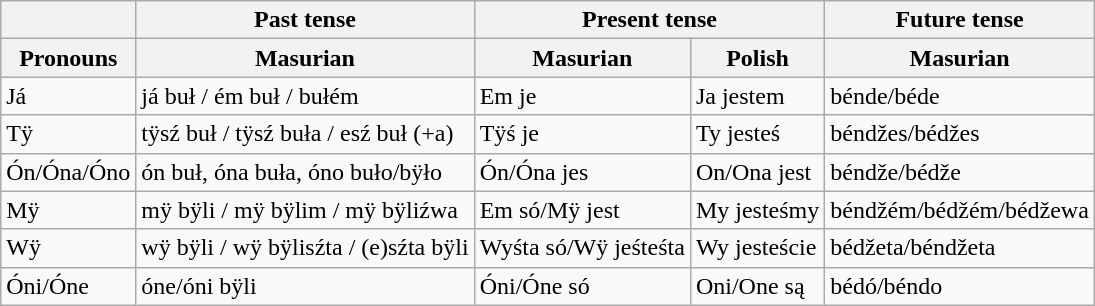<table class="wikitable">
<tr>
<th></th>
<th>Past tense</th>
<th colspan="2">Present tense</th>
<th>Future tense</th>
</tr>
<tr>
<th>Pronouns</th>
<th>Masurian</th>
<th>Masurian</th>
<th>Polish</th>
<th>Masurian</th>
</tr>
<tr>
<td>Já</td>
<td>já buł / ém buł / bułém</td>
<td>Em je</td>
<td>Ja jestem</td>
<td>bénde/béde</td>
</tr>
<tr>
<td>Tÿ</td>
<td>tÿsź buł / tÿsź buła / esź buł (+a)</td>
<td>Tÿś je</td>
<td>Ty jesteś</td>
<td>béndžes/bédžes</td>
</tr>
<tr>
<td>Ón/Óna/Óno</td>
<td>ón buł, óna buła, óno buło/bÿło</td>
<td>Ón/Óna jes</td>
<td>On/Ona jest</td>
<td>béndže/bédže</td>
</tr>
<tr>
<td>Mÿ</td>
<td>mÿ bÿli / mÿ bÿlim / mÿ bÿliźwa</td>
<td>Em só/Mÿ jest</td>
<td>My jesteśmy</td>
<td>béndžém/bédžém/bédžewa</td>
</tr>
<tr>
<td>Wÿ</td>
<td>wÿ bÿli / wÿ bÿlisźta / (e)sźta bÿli</td>
<td>Wyśta só/Wÿ jeśteśta</td>
<td>Wy jesteście</td>
<td>bédžeta/béndžeta</td>
</tr>
<tr>
<td>Óni/Óne</td>
<td>óne/óni bÿli</td>
<td>Óni/Óne só</td>
<td>Oni/One są</td>
<td>bédó/béndo</td>
</tr>
</table>
